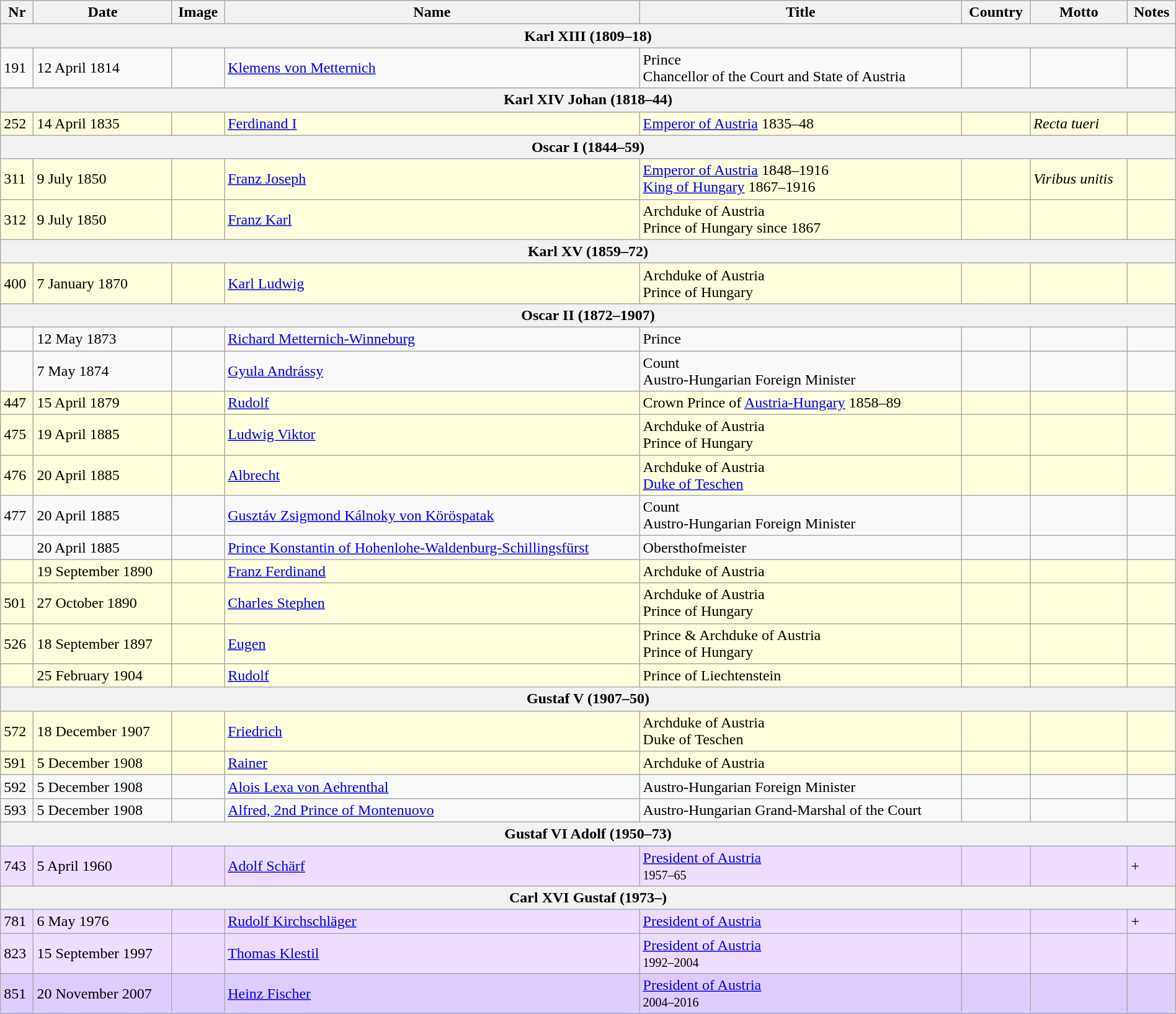<table class="wikitable" width=100%>
<tr>
<th>Nr</th>
<th>Date</th>
<th>Image</th>
<th>Name</th>
<th>Title</th>
<th>Country</th>
<th>Motto</th>
<th>Notes</th>
</tr>
<tr>
<th colspan=8>Karl XIII (1809–18)</th>
</tr>
<tr>
<td>191</td>
<td>12 April 1814</td>
<td></td>
<td><a href='#'>Klemens von Metternich</a></td>
<td>Prince<br>Chancellor of the Court and State of Austria</td>
<td></td>
<td></td>
<td></td>
</tr>
<tr>
<th colspan=8>Karl XIV Johan (1818–44)</th>
</tr>
<tr bgcolor="#FFFFDD">
<td>252</td>
<td>14 April 1835</td>
<td></td>
<td><a href='#'>Ferdinand I</a></td>
<td><a href='#'>Emperor of Austria</a> 1835–48</td>
<td></td>
<td><em>Recta tueri</em></td>
<td></td>
</tr>
<tr>
<th colspan=8>Oscar I (1844–59)</th>
</tr>
<tr bgcolor="#FFFFDD">
<td>311</td>
<td>9 July 1850</td>
<td></td>
<td><a href='#'>Franz Joseph</a></td>
<td><a href='#'>Emperor of Austria</a> 1848–1916<br><a href='#'>King of Hungary</a> 1867–1916</td>
<td></td>
<td><em>Viribus unitis</em></td>
<td></td>
</tr>
<tr bgcolor="#FFFFDD">
<td>312</td>
<td>9 July 1850</td>
<td></td>
<td><a href='#'>Franz Karl</a></td>
<td>Archduke of Austria<br>Prince of Hungary since 1867</td>
<td></td>
<td></td>
<td></td>
</tr>
<tr>
<th colspan=8>Karl XV (1859–72)</th>
</tr>
<tr bgcolor="#FFFFDD">
<td>400</td>
<td>7 January 1870</td>
<td></td>
<td><a href='#'>Karl Ludwig</a></td>
<td>Archduke of Austria<br>Prince of Hungary</td>
<td></td>
<td></td>
<td></td>
</tr>
<tr>
<th colspan=8>Oscar II (1872–1907)</th>
</tr>
<tr>
<td></td>
<td>12 May 1873</td>
<td></td>
<td><a href='#'>Richard Metternich-Winneburg</a></td>
<td>Prince</td>
<td></td>
<td></td>
<td></td>
</tr>
<tr>
<td></td>
<td>7 May 1874</td>
<td></td>
<td><a href='#'>Gyula Andrássy</a></td>
<td>Count<br>Austro-Hungarian Foreign Minister</td>
<td></td>
<td></td>
<td></td>
</tr>
<tr bgcolor="#FFFFDD">
<td>447</td>
<td>15 April 1879</td>
<td></td>
<td><a href='#'>Rudolf</a></td>
<td>Crown Prince of <a href='#'>Austria-Hungary</a> 1858–89</td>
<td></td>
<td></td>
<td></td>
</tr>
<tr bgcolor="#FFFFDD">
<td>475</td>
<td>19 April 1885</td>
<td></td>
<td><a href='#'>Ludwig Viktor</a></td>
<td>Archduke of Austria<br>Prince of Hungary</td>
<td></td>
<td></td>
<td></td>
</tr>
<tr bgcolor="#FFFFDD">
<td>476</td>
<td>20 April 1885</td>
<td></td>
<td><a href='#'>Albrecht</a></td>
<td>Archduke of Austria<br> <a href='#'>Duke of Teschen</a></td>
<td></td>
<td></td>
<td></td>
</tr>
<tr>
<td>477</td>
<td>20 April 1885</td>
<td></td>
<td><a href='#'>Gusztáv Zsigmond Kálnoky von Köröspatak</a></td>
<td>Count<br>Austro-Hungarian Foreign Minister</td>
<td></td>
<td></td>
<td></td>
</tr>
<tr>
<td></td>
<td>20 April 1885</td>
<td></td>
<td><a href='#'>Prince Konstantin of Hohenlohe-Waldenburg-Schillingsfürst</a></td>
<td>Obersthofmeister</td>
<td></td>
<td></td>
<td></td>
</tr>
<tr bgcolor="#FFFFDD">
<td></td>
<td>19 September 1890</td>
<td></td>
<td><a href='#'>Franz Ferdinand</a></td>
<td>Archduke of Austria</td>
<td></td>
<td></td>
<td></td>
</tr>
<tr bgcolor="#FFFFDD">
<td>501</td>
<td>27 October 1890</td>
<td></td>
<td><a href='#'>Charles Stephen</a></td>
<td>Archduke of Austria<br>Prince of Hungary</td>
<td></td>
<td></td>
<td></td>
</tr>
<tr bgcolor="#FFFFDD">
<td>526</td>
<td>18 September 1897</td>
<td></td>
<td><a href='#'>Eugen</a></td>
<td>Prince & Archduke of Austria<br>Prince of Hungary</td>
<td></td>
<td></td>
<td></td>
</tr>
<tr bgcolor="#FFFFDD">
<td></td>
<td>25 February 1904</td>
<td></td>
<td><a href='#'>Rudolf</a></td>
<td>Prince of Liechtenstein</td>
<td></td>
<td></td>
<td></td>
</tr>
<tr>
<th colspan=8>Gustaf V (1907–50)</th>
</tr>
<tr bgcolor="#FFFFDD">
<td>572</td>
<td>18 December 1907</td>
<td></td>
<td><a href='#'>Friedrich</a></td>
<td>Archduke of Austria<br>Duke of Teschen</td>
<td></td>
<td></td>
<td></td>
</tr>
<tr bgcolor="#FFFFDD">
<td>591</td>
<td>5 December 1908</td>
<td></td>
<td><a href='#'>Rainer</a></td>
<td>Archduke of Austria</td>
<td></td>
<td></td>
<td></td>
</tr>
<tr>
<td>592</td>
<td>5 December 1908</td>
<td></td>
<td><a href='#'>Alois Lexa von Aehrenthal</a></td>
<td>Austro-Hungarian Foreign Minister</td>
<td></td>
<td></td>
<td></td>
</tr>
<tr>
<td>593</td>
<td>5 December 1908</td>
<td></td>
<td><a href='#'>Alfred, 2nd Prince of Montenuovo</a></td>
<td>Austro-Hungarian Grand-Marshal of the Court</td>
<td></td>
<td></td>
<td></td>
</tr>
<tr>
<th colspan=8>Gustaf VI Adolf (1950–73)</th>
</tr>
<tr bgcolor="#EEDDFF">
<td>743</td>
<td>5 April 1960</td>
<td></td>
<td><a href='#'>Adolf Schärf</a></td>
<td><a href='#'>President of Austria</a><br><small>1957–65</small></td>
<td></td>
<td></td>
<td>+</td>
</tr>
<tr>
<th colspan=8>Carl XVI Gustaf (1973–)</th>
</tr>
<tr bgcolor="#EEDDFF">
<td>781</td>
<td>6 May 1976</td>
<td></td>
<td><a href='#'>Rudolf Kirchschläger</a></td>
<td><a href='#'>President of Austria</a></td>
<td></td>
<td></td>
<td>+</td>
</tr>
<tr bgcolor="#EEDDFF">
<td>823</td>
<td>15 September 1997</td>
<td></td>
<td><a href='#'>Thomas Klestil</a></td>
<td><a href='#'>President of Austria</a><br><small>1992–2004</small></td>
<td></td>
<td></td>
<td></td>
</tr>
<tr>
</tr>
<tr bgcolor="#DDCCFF">
<td>851</td>
<td>20 November 2007</td>
<td></td>
<td><a href='#'>Heinz Fischer</a></td>
<td><a href='#'>President of Austria</a><br><small>2004–2016</small></td>
<td></td>
<td></td>
<td></td>
</tr>
<tr>
</tr>
</table>
